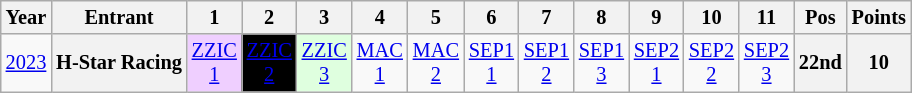<table class="wikitable" style="text-align:center; font-size:85%">
<tr>
<th>Year</th>
<th>Entrant</th>
<th>1</th>
<th>2</th>
<th>3</th>
<th>4</th>
<th>5</th>
<th>6</th>
<th>7</th>
<th>8</th>
<th>9</th>
<th>10</th>
<th>11</th>
<th>Pos</th>
<th>Points</th>
</tr>
<tr>
<td><a href='#'>2023</a></td>
<th nowrap>H-Star Racing</th>
<td style="background:#EFCFFF;"><a href='#'>ZZIC<br>1</a><br></td>
<td style="background:#000; color:white;"><a href='#'><span>ZZIC<br>2</span></a><br></td>
<td style="background:#DFFFDF;"><a href='#'>ZZIC<br>3</a><br></td>
<td style="background:#;"><a href='#'>MAC<br>1</a><br></td>
<td style="background:#;"><a href='#'>MAC<br>2</a><br></td>
<td style="background:#;"><a href='#'>SEP1<br>1</a><br></td>
<td style="background:#;"><a href='#'>SEP1<br>2</a><br></td>
<td style="background:#;"><a href='#'>SEP1<br>3</a><br></td>
<td style="background:#;"><a href='#'>SEP2<br>1</a><br></td>
<td style="background:#;"><a href='#'>SEP2<br>2</a><br></td>
<td style="background:#;"><a href='#'>SEP2<br>3</a><br></td>
<th>22nd</th>
<th>10</th>
</tr>
</table>
